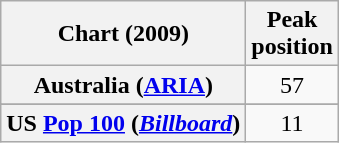<table class="wikitable sortable plainrowheaders">
<tr>
<th>Chart (2009)</th>
<th>Peak<br>position</th>
</tr>
<tr>
<th scope="row">Australia (<a href='#'>ARIA</a>)</th>
<td style="text-align:center;">57</td>
</tr>
<tr>
</tr>
<tr>
</tr>
<tr>
</tr>
<tr>
<th scope="row">US <a href='#'>Pop 100</a> (<em><a href='#'>Billboard</a></em>)</th>
<td style="text-align:center;">11</td>
</tr>
</table>
